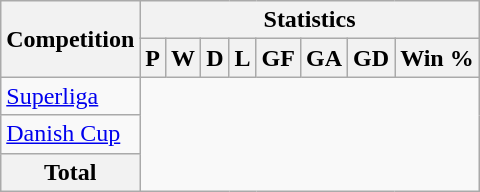<table class="wikitable" style="text-align: center">
<tr>
<th rowspan="2">Competition</th>
<th colspan="9">Statistics</th>
</tr>
<tr>
<th>P</th>
<th>W</th>
<th>D</th>
<th>L</th>
<th>GF</th>
<th>GA</th>
<th>GD</th>
<th>Win %</th>
</tr>
<tr>
<td style="text-align: left"><a href='#'>Superliga</a><br></td>
</tr>
<tr>
<td style="text-align: left"><a href='#'>Danish Cup</a><br></td>
</tr>
<tr>
<th>Total<br></th>
</tr>
</table>
